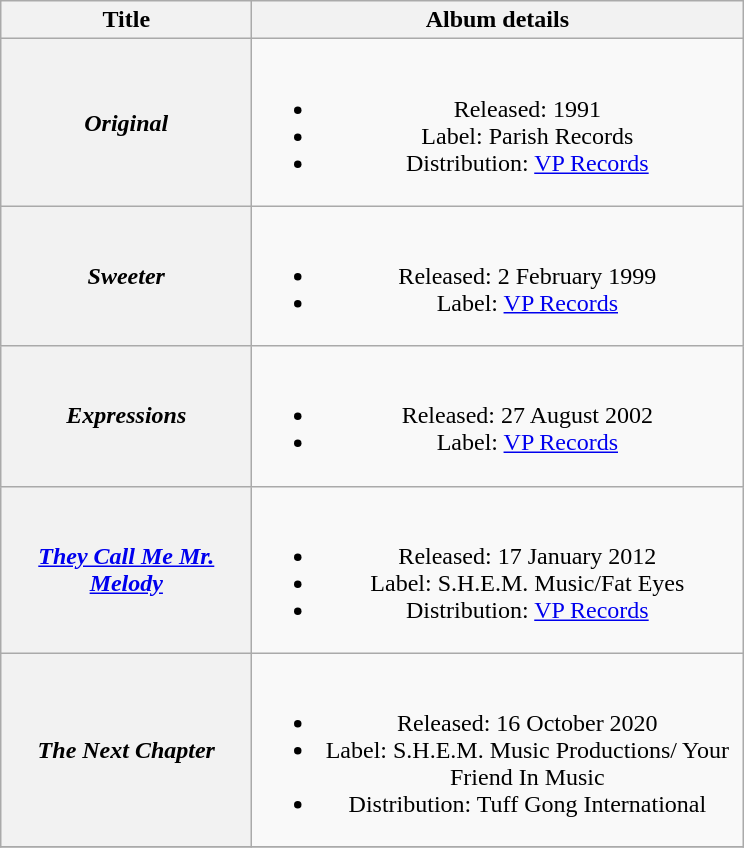<table class="wikitable plainrowheaders" style="text-align:center;" border="1">
<tr>
<th scope="col" style="width:10em;">Title</th>
<th scope="col" style="width:20em;">Album details</th>
</tr>
<tr>
<th scope="row"><strong><em>Original</em></strong></th>
<td><br><ul><li>Released: 1991</li><li>Label: Parish Records</li><li>Distribution: <a href='#'>VP Records</a></li></ul></td>
</tr>
<tr>
<th scope="row"><strong><em>Sweeter</em></strong></th>
<td><br><ul><li>Released: 2 February 1999</li><li>Label: <a href='#'>VP Records</a></li></ul></td>
</tr>
<tr>
<th scope="row"><strong><em>Expressions</em></strong></th>
<td><br><ul><li>Released: 27 August 2002</li><li>Label: <a href='#'>VP Records</a></li></ul></td>
</tr>
<tr>
<th scope="row"><strong><em><a href='#'>They Call Me Mr. Melody</a></em></strong></th>
<td><br><ul><li>Released: 17 January 2012</li><li>Label: S.H.E.M. Music/Fat Eyes</li><li>Distribution: <a href='#'>VP Records</a></li></ul></td>
</tr>
<tr>
<th scope="row"><strong><em>The Next Chapter</em></strong></th>
<td><br><ul><li>Released: 16 October 2020</li><li>Label: S.H.E.M. Music Productions/ Your Friend In Music</li><li>Distribution: Tuff Gong International</li></ul></td>
</tr>
<tr>
</tr>
</table>
